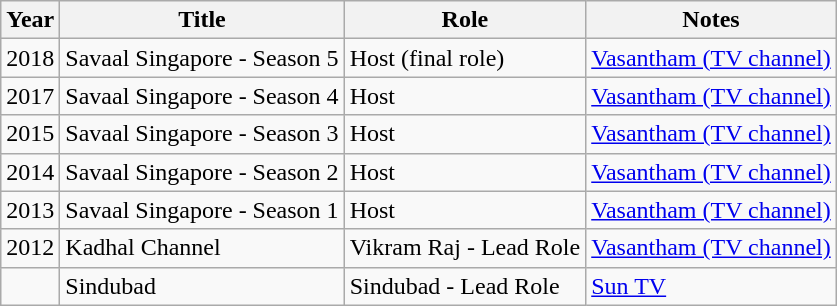<table class="wikitable">
<tr>
<th>Year</th>
<th>Title</th>
<th>Role</th>
<th>Notes</th>
</tr>
<tr>
<td>2018</td>
<td>Savaal Singapore - Season 5</td>
<td>Host (final role)</td>
<td><a href='#'>Vasantham (TV channel)</a></td>
</tr>
<tr>
<td>2017</td>
<td>Savaal Singapore - Season 4</td>
<td>Host</td>
<td><a href='#'>Vasantham (TV channel)</a></td>
</tr>
<tr>
<td>2015</td>
<td>Savaal Singapore - Season 3</td>
<td>Host</td>
<td><a href='#'>Vasantham (TV channel)</a></td>
</tr>
<tr>
<td>2014</td>
<td>Savaal Singapore - Season 2</td>
<td>Host</td>
<td><a href='#'>Vasantham (TV channel)</a></td>
</tr>
<tr>
<td>2013</td>
<td>Savaal Singapore - Season 1</td>
<td>Host</td>
<td><a href='#'>Vasantham (TV channel)</a></td>
</tr>
<tr>
<td>2012</td>
<td>Kadhal Channel</td>
<td>Vikram Raj - Lead Role</td>
<td><a href='#'>Vasantham (TV channel)</a></td>
</tr>
<tr>
<td></td>
<td>Sindubad</td>
<td>Sindubad - Lead Role</td>
<td><a href='#'>Sun TV</a></td>
</tr>
</table>
